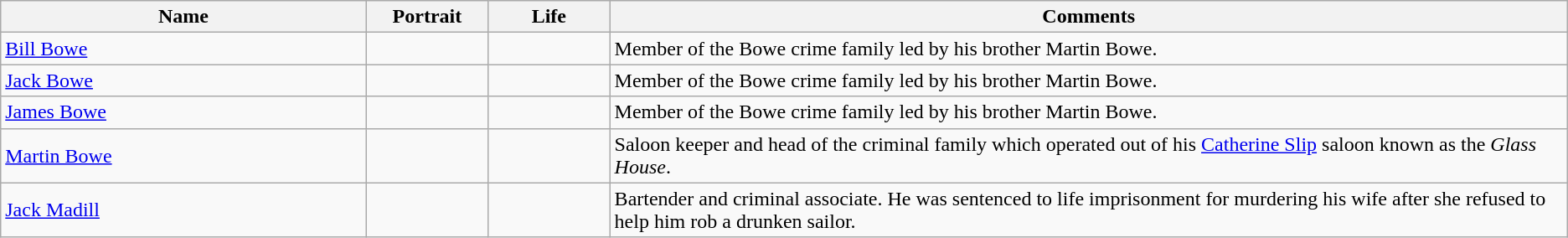<table class=wikitable>
<tr>
<th width="21%">Name</th>
<th width="7%">Portrait</th>
<th width="7%">Life</th>
<th width="55%">Comments</th>
</tr>
<tr>
<td><a href='#'>Bill Bowe</a></td>
<td></td>
<td></td>
<td>Member of the Bowe crime family led by his brother Martin Bowe.</td>
</tr>
<tr>
<td><a href='#'>Jack Bowe</a></td>
<td></td>
<td></td>
<td>Member of the Bowe crime family led by his brother Martin Bowe.</td>
</tr>
<tr>
<td><a href='#'>James Bowe</a></td>
<td></td>
<td></td>
<td>Member of the Bowe crime family led by his brother Martin Bowe.</td>
</tr>
<tr>
<td><a href='#'>Martin Bowe</a></td>
<td></td>
<td></td>
<td>Saloon keeper and head of the criminal family which operated out of his <a href='#'>Catherine Slip</a> saloon known as the <em>Glass House</em>.</td>
</tr>
<tr>
<td><a href='#'>Jack Madill</a></td>
<td></td>
<td></td>
<td>Bartender and criminal associate. He was sentenced to life imprisonment for murdering his wife after she refused to help him rob a drunken sailor.</td>
</tr>
</table>
